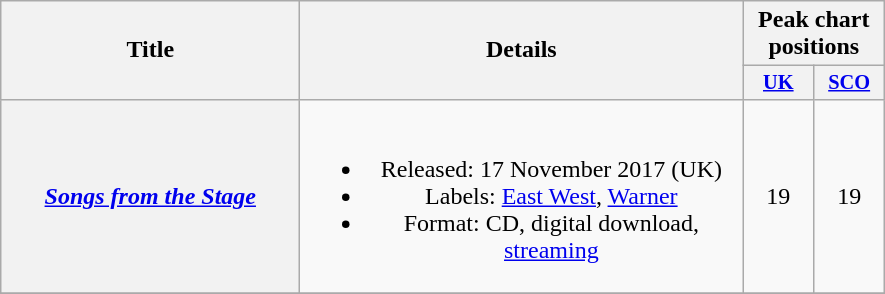<table class="wikitable plainrowheaders" style="text-align:center;">
<tr>
<th scope="col" rowspan="2" style="width:12em;">Title</th>
<th scope="col" rowspan="2" style="width:18em;">Details</th>
<th scope="col" colspan="2">Peak chart positions</th>
</tr>
<tr>
<th scope="col" style="width:3em;font-size:85%;"><a href='#'>UK</a><br></th>
<th scope="col" style="width:3em;font-size:85%;"><a href='#'>SCO</a><br></th>
</tr>
<tr>
<th scope="row"><em><a href='#'>Songs from the Stage</a></em></th>
<td><br><ul><li>Released: 17 November 2017 <span>(UK)</span></li><li>Labels: <a href='#'>East West</a>, <a href='#'>Warner</a></li><li>Format: CD, digital download, <a href='#'>streaming</a></li></ul></td>
<td>19</td>
<td>19</td>
</tr>
<tr>
</tr>
</table>
